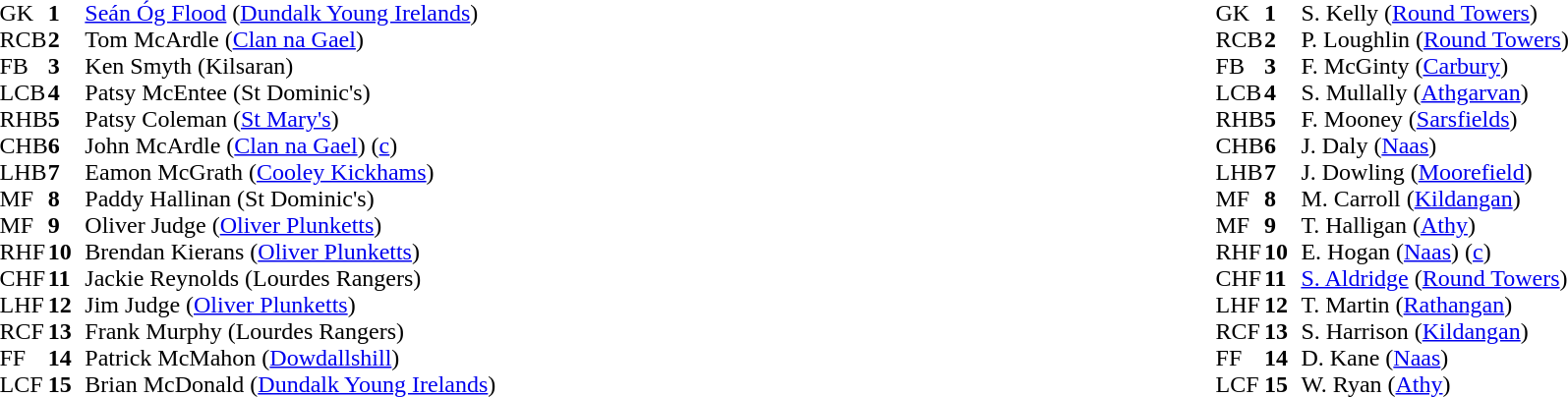<table style="width:100%;">
<tr>
<td style="vertical-align:top; width:50%"><br><table cellspacing="0" cellpadding="0">
<tr>
<th width="25"></th>
<th width="25"></th>
</tr>
<tr>
<td>GK</td>
<td><strong>1</strong></td>
<td><a href='#'>Seán Óg Flood</a> (<a href='#'>Dundalk Young Irelands</a>)</td>
</tr>
<tr>
<td>RCB</td>
<td><strong>2</strong></td>
<td>Tom McArdle (<a href='#'>Clan na Gael</a>)</td>
</tr>
<tr>
<td>FB</td>
<td><strong>3</strong></td>
<td>Ken Smyth (Kilsaran)</td>
</tr>
<tr>
<td>LCB</td>
<td><strong>4</strong></td>
<td>Patsy McEntee (St Dominic's)</td>
</tr>
<tr>
<td>RHB</td>
<td><strong>5</strong></td>
<td>Patsy Coleman (<a href='#'>St Mary's</a>)</td>
</tr>
<tr>
<td>CHB</td>
<td><strong>6</strong></td>
<td>John McArdle (<a href='#'>Clan na Gael</a>) (<a href='#'>c</a>)</td>
</tr>
<tr>
<td>LHB</td>
<td><strong>7</strong></td>
<td>Eamon McGrath (<a href='#'>Cooley Kickhams</a>)</td>
</tr>
<tr>
<td>MF</td>
<td><strong>8</strong></td>
<td>Paddy Hallinan (St Dominic's)</td>
</tr>
<tr>
<td>MF</td>
<td><strong>9</strong></td>
<td>Oliver Judge (<a href='#'>Oliver Plunketts</a>)</td>
</tr>
<tr>
<td>RHF</td>
<td><strong>10</strong></td>
<td>Brendan Kierans (<a href='#'>Oliver Plunketts</a>)</td>
</tr>
<tr>
<td>CHF</td>
<td><strong>11</strong></td>
<td>Jackie Reynolds (Lourdes Rangers)</td>
</tr>
<tr>
<td>LHF</td>
<td><strong>12</strong></td>
<td>Jim Judge (<a href='#'>Oliver Plunketts</a>)</td>
</tr>
<tr>
<td>RCF</td>
<td><strong>13</strong></td>
<td>Frank Murphy (Lourdes Rangers)</td>
</tr>
<tr>
<td>FF</td>
<td><strong>14</strong></td>
<td>Patrick McMahon (<a href='#'>Dowdallshill</a>)</td>
</tr>
<tr>
<td>LCF</td>
<td><strong>15</strong></td>
<td>Brian McDonald (<a href='#'>Dundalk Young Irelands</a>)</td>
</tr>
<tr>
</tr>
</table>
</td>
<td style="vertical-align:top; width:50%"><br><table cellspacing="0" cellpadding="0" style="margin:auto">
<tr>
<th width="25"></th>
<th width="25"></th>
</tr>
<tr>
<td>GK</td>
<td><strong>1</strong></td>
<td>S. Kelly (<a href='#'>Round Towers</a>)</td>
</tr>
<tr>
<td>RCB</td>
<td><strong>2</strong></td>
<td>P. Loughlin (<a href='#'>Round Towers</a>)</td>
</tr>
<tr>
<td>FB</td>
<td><strong>3</strong></td>
<td>F. McGinty (<a href='#'>Carbury</a>)</td>
</tr>
<tr>
<td>LCB</td>
<td><strong>4</strong></td>
<td>S. Mullally (<a href='#'>Athgarvan</a>)</td>
</tr>
<tr>
<td>RHB</td>
<td><strong>5</strong></td>
<td>F. Mooney (<a href='#'>Sarsfields</a>)</td>
</tr>
<tr>
<td>CHB</td>
<td><strong>6</strong></td>
<td>J. Daly (<a href='#'>Naas</a>)</td>
</tr>
<tr>
<td>LHB</td>
<td><strong>7</strong></td>
<td>J. Dowling (<a href='#'>Moorefield</a>)</td>
</tr>
<tr>
<td>MF</td>
<td><strong>8</strong></td>
<td>M. Carroll (<a href='#'>Kildangan</a>)</td>
</tr>
<tr>
<td>MF</td>
<td><strong>9</strong></td>
<td>T. Halligan (<a href='#'>Athy</a>)</td>
</tr>
<tr>
<td>RHF</td>
<td><strong>10</strong></td>
<td>E. Hogan (<a href='#'>Naas</a>) (<a href='#'>c</a>)</td>
</tr>
<tr>
<td>CHF</td>
<td><strong>11</strong></td>
<td><a href='#'>S. Aldridge</a> (<a href='#'>Round Towers</a>)</td>
</tr>
<tr>
<td>LHF</td>
<td><strong>12</strong></td>
<td>T. Martin (<a href='#'>Rathangan</a>)</td>
</tr>
<tr>
<td>RCF</td>
<td><strong>13</strong></td>
<td>S. Harrison (<a href='#'>Kildangan</a>)</td>
</tr>
<tr>
<td>FF</td>
<td><strong>14</strong></td>
<td>D. Kane (<a href='#'>Naas</a>)</td>
</tr>
<tr>
<td>LCF</td>
<td><strong>15</strong></td>
<td>W. Ryan (<a href='#'>Athy</a>)</td>
</tr>
<tr>
</tr>
</table>
</td>
</tr>
<tr>
</tr>
</table>
